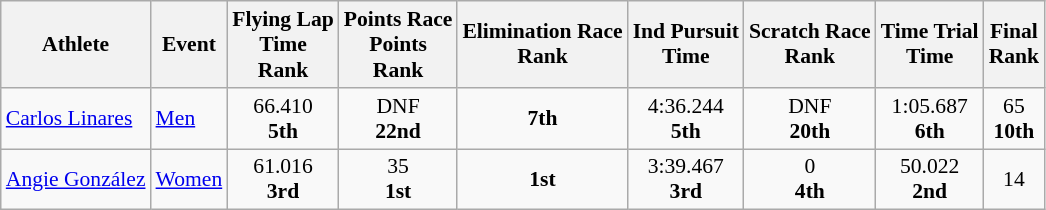<table class="wikitable" style="font-size:90%;">
<tr>
<th>Athlete</th>
<th>Event</th>
<th>Flying Lap<br>Time<br>Rank</th>
<th>Points Race<br>Points<br>Rank</th>
<th>Elimination Race<br>Rank</th>
<th>Ind Pursuit<br>Time</th>
<th>Scratch Race<br>Rank</th>
<th>Time Trial<br>Time</th>
<th>Final<br>Rank</th>
</tr>
<tr>
<td><a href='#'>Carlos Linares</a></td>
<td><a href='#'>Men</a></td>
<td align=center>66.410<br><strong>5th</strong></td>
<td align=center>DNF<br><strong>22nd</strong></td>
<td align=center><strong>7th</strong></td>
<td align=center>4:36.244<br><strong>5th</strong></td>
<td align=center>DNF<br><strong>20th</strong></td>
<td align=center>1:05.687<br><strong>6th</strong></td>
<td align=center>65<br><strong>10th</strong></td>
</tr>
<tr>
<td><a href='#'>Angie González</a></td>
<td><a href='#'>Women</a></td>
<td align=center>61.016<br><strong>3rd</strong></td>
<td align=center>35<br><strong>1st</strong></td>
<td align=center><strong>1st</strong></td>
<td align=center>3:39.467<br><strong>3rd</strong></td>
<td align=center>0<br><strong>4th</strong></td>
<td align=center>50.022 <br><strong>2nd</strong></td>
<td align=center>14<br></td>
</tr>
</table>
